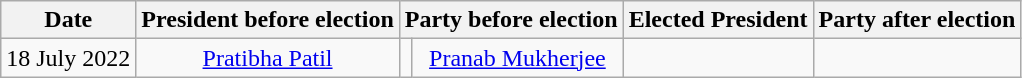<table class="wikitable sortable" style="text-align:center;">
<tr>
<th>Date</th>
<th>President before election</th>
<th colspan="2">Party before election</th>
<th>Elected President</th>
<th colspan="2">Party after election</th>
</tr>
<tr>
<td>18 July 2022</td>
<td><a href='#'>Pratibha Patil</a></td>
<td></td>
<td><a href='#'>Pranab Mukherjee</a></td>
<td></td>
</tr>
</table>
